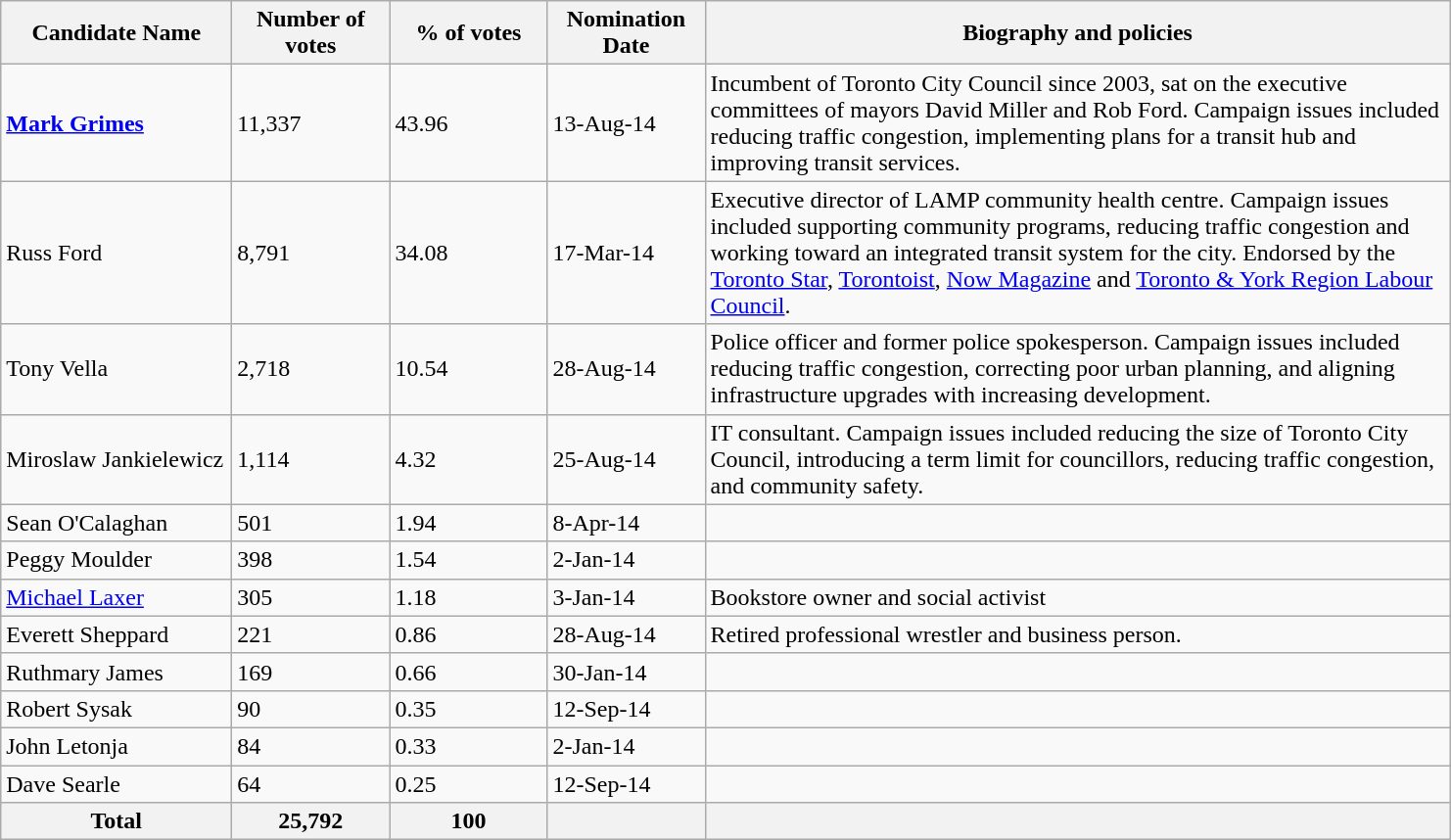<table class="wikitable">
<tr>
<th scope="col" style="width: 150px;">Candidate Name</th>
<th scope="col" style="width: 100px;">Number of votes</th>
<th scope="col" style="width: 100px;">% of votes</th>
<th scope="col" style="width: 100px;">Nomination Date</th>
<th scope="col" style="width: 500px;">Biography and policies</th>
</tr>
<tr>
<td><strong><a href='#'>Mark Grimes</a></strong></td>
<td>11,337</td>
<td>43.96</td>
<td>13-Aug-14</td>
<td>Incumbent of Toronto City Council since 2003, sat on the executive committees of mayors David Miller and Rob Ford. Campaign issues included reducing traffic congestion, implementing plans for a transit hub and improving transit services.</td>
</tr>
<tr>
<td>Russ Ford</td>
<td>8,791</td>
<td>34.08</td>
<td>17-Mar-14</td>
<td>Executive director of LAMP community health centre. Campaign issues included supporting community programs, reducing traffic congestion and working toward an integrated transit system for the city. Endorsed by the <a href='#'>Toronto Star</a>, <a href='#'>Torontoist</a>, <a href='#'>Now Magazine</a> and <a href='#'>Toronto & York Region Labour Council</a>.</td>
</tr>
<tr>
<td>Tony Vella</td>
<td>2,718</td>
<td>10.54</td>
<td>28-Aug-14</td>
<td>Police officer and former police spokesperson. Campaign issues included reducing traffic congestion, correcting poor urban planning, and aligning infrastructure upgrades with increasing development.</td>
</tr>
<tr>
<td>Miroslaw Jankielewicz</td>
<td>1,114</td>
<td>4.32</td>
<td>25-Aug-14</td>
<td>IT consultant. Campaign issues included reducing the size of Toronto City Council, introducing a term limit for councillors, reducing traffic congestion, and community safety.</td>
</tr>
<tr>
<td>Sean O'Calaghan</td>
<td>501</td>
<td>1.94</td>
<td>8-Apr-14</td>
<td></td>
</tr>
<tr>
<td>Peggy Moulder</td>
<td>398</td>
<td>1.54</td>
<td>2-Jan-14</td>
<td></td>
</tr>
<tr>
<td><a href='#'>Michael Laxer</a></td>
<td>305</td>
<td>1.18</td>
<td>3-Jan-14</td>
<td>Bookstore owner and social activist</td>
</tr>
<tr>
<td>Everett Sheppard</td>
<td>221</td>
<td>0.86</td>
<td>28-Aug-14</td>
<td>Retired professional wrestler and business person.</td>
</tr>
<tr>
<td>Ruthmary James</td>
<td>169</td>
<td>0.66</td>
<td>30-Jan-14</td>
<td></td>
</tr>
<tr>
<td>Robert Sysak</td>
<td>90</td>
<td>0.35</td>
<td>12-Sep-14</td>
<td></td>
</tr>
<tr>
<td>John Letonja</td>
<td>84</td>
<td>0.33</td>
<td>2-Jan-14</td>
<td></td>
</tr>
<tr>
<td>Dave Searle</td>
<td>64</td>
<td>0.25</td>
<td>12-Sep-14</td>
<td></td>
</tr>
<tr>
<th>Total</th>
<th>25,792</th>
<th>100</th>
<th></th>
<th></th>
</tr>
</table>
